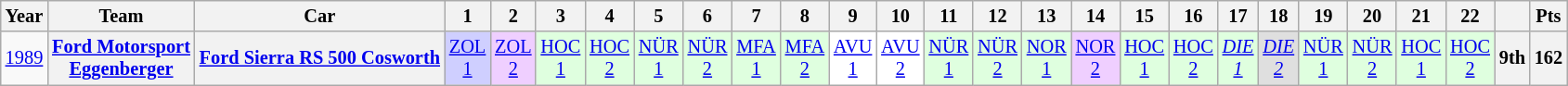<table class="wikitable" border="1" style="text-align:center; font-size:85%;">
<tr>
<th>Year</th>
<th>Team</th>
<th>Car</th>
<th>1</th>
<th>2</th>
<th>3</th>
<th>4</th>
<th>5</th>
<th>6</th>
<th>7</th>
<th>8</th>
<th>9</th>
<th>10</th>
<th>11</th>
<th>12</th>
<th>13</th>
<th>14</th>
<th>15</th>
<th>16</th>
<th>17</th>
<th>18</th>
<th>19</th>
<th>20</th>
<th>21</th>
<th>22</th>
<th></th>
<th>Pts</th>
</tr>
<tr>
<td><a href='#'>1989</a></td>
<th nowrap><a href='#'>Ford Motorsport<br>Eggenberger</a></th>
<th nowrap><a href='#'>Ford Sierra RS 500 Cosworth</a></th>
<td style="background:#CFCFFF;"><a href='#'>ZOL<br>1</a><br></td>
<td style="background:#efcfff;"><a href='#'>ZOL<br>2</a><br></td>
<td style="background:#dfffdf;"><a href='#'>HOC<br>1</a><br></td>
<td style="background:#dfffdf;"><a href='#'>HOC<br>2</a><br></td>
<td style="background:#dfffdf;"><a href='#'>NÜR<br>1</a><br></td>
<td style="background:#dfffdf;"><a href='#'>NÜR<br>2</a><br></td>
<td style="background:#dfffdf;"><a href='#'>MFA<br>1</a><br></td>
<td style="background:#dfffdf;"><a href='#'>MFA<br>2</a><br></td>
<td style="background:#ffffff;"><a href='#'>AVU<br>1</a><br></td>
<td style="background:#ffffff;"><a href='#'>AVU<br>2</a><br></td>
<td style="background:#dfffdf;"><a href='#'>NÜR<br>1</a><br></td>
<td style="background:#dfffdf;"><a href='#'>NÜR<br>2</a><br></td>
<td style="background:#dfffdf;"><a href='#'>NOR<br>1</a><br></td>
<td style="background:#efcfff;"><a href='#'>NOR<br>2</a><br></td>
<td style="background:#dfffdf;"><a href='#'>HOC<br>1</a><br></td>
<td style="background:#dfffdf;"><a href='#'>HOC<br>2</a><br></td>
<td style="background:#dfffdf;"><em><a href='#'>DIE<br>1</a></em><br></td>
<td style="background:#dfdfdf;"><em><a href='#'>DIE<br>2</a></em><br></td>
<td style="background:#dfffdf;"><a href='#'>NÜR<br>1</a><br></td>
<td style="background:#dfffdf;"><a href='#'>NÜR<br>2</a><br></td>
<td style="background:#dfffdf;"><a href='#'>HOC<br>1</a><br></td>
<td style="background:#dfffdf;"><a href='#'>HOC<br>2</a><br></td>
<th>9th</th>
<th>162</th>
</tr>
</table>
